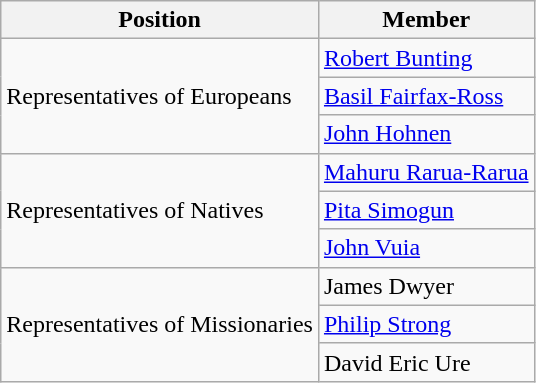<table class=wikitable>
<tr>
<th colspan=2>Position</th>
<th>Member</th>
</tr>
<tr>
<td colspan=2 rowspan=3>Representatives of Europeans</td>
<td><a href='#'>Robert Bunting</a></td>
</tr>
<tr>
<td><a href='#'>Basil Fairfax-Ross</a></td>
</tr>
<tr>
<td><a href='#'>John Hohnen</a></td>
</tr>
<tr>
<td colspan=2 rowspan=3>Representatives of Natives</td>
<td><a href='#'>Mahuru Rarua-Rarua</a></td>
</tr>
<tr>
<td><a href='#'>Pita Simogun</a></td>
</tr>
<tr>
<td><a href='#'>John Vuia</a></td>
</tr>
<tr>
<td colspan=2 rowspan=3>Representatives of Missionaries</td>
<td>James Dwyer</td>
</tr>
<tr>
<td><a href='#'>Philip Strong</a></td>
</tr>
<tr>
<td>David Eric Ure</td>
</tr>
</table>
